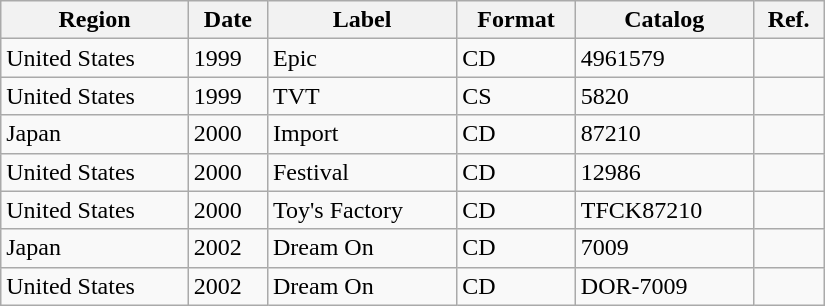<table class="wikitable" width="550">
<tr>
<th align="left" valign="top">Region</th>
<th align="left" valign="top">Date</th>
<th align="left" valign="top">Label</th>
<th align="left" valign="top">Format</th>
<th align="left" valign="top">Catalog</th>
<th align="left" valign="top">Ref.</th>
</tr>
<tr>
<td align="left" valign="top">United States</td>
<td align="left" valign="top">1999</td>
<td align="left" valign="top">Epic</td>
<td align="left" valign="top">CD</td>
<td align="left" valign="top">4961579</td>
<td align="left" valign="top"></td>
</tr>
<tr>
<td align="left" valign="top">United States</td>
<td align="left" valign="top">1999</td>
<td align="left" valign="top">TVT</td>
<td align="left" valign="top">CS</td>
<td align="left" valign="top">5820</td>
<td align="left" valign="top"></td>
</tr>
<tr>
<td align="left" valign="top">Japan</td>
<td align="left" valign="top">2000</td>
<td align="left" valign="top">Import</td>
<td align="left" valign="top">CD</td>
<td align="left" valign="top">87210</td>
<td align="left" valign="top"></td>
</tr>
<tr>
<td align="left" valign="top">United States</td>
<td align="left" valign="top">2000</td>
<td align="left" valign="top">Festival</td>
<td align="left" valign="top">CD</td>
<td align="left" valign="top">12986</td>
<td align="left" valign="top"></td>
</tr>
<tr>
<td align="left" valign="top">United States</td>
<td align="left" valign="top">2000</td>
<td align="left" valign="top">Toy's Factory</td>
<td align="left" valign="top">CD</td>
<td align="left" valign="top">TFCK87210</td>
<td align="left" valign="top"></td>
</tr>
<tr>
<td align="left" valign="top">Japan</td>
<td align="left" valign="top">2002</td>
<td align="left" valign="top">Dream On</td>
<td align="left" valign="top">CD</td>
<td align="left" valign="top">7009</td>
<td align="left" valign="top"></td>
</tr>
<tr>
<td align="left" valign="top">United States</td>
<td align="left" valign="top">2002</td>
<td align="left" valign="top">Dream On</td>
<td align="left" valign="top">CD</td>
<td align="left" valign="top">DOR-7009</td>
<td align="left" valign="top"></td>
</tr>
</table>
